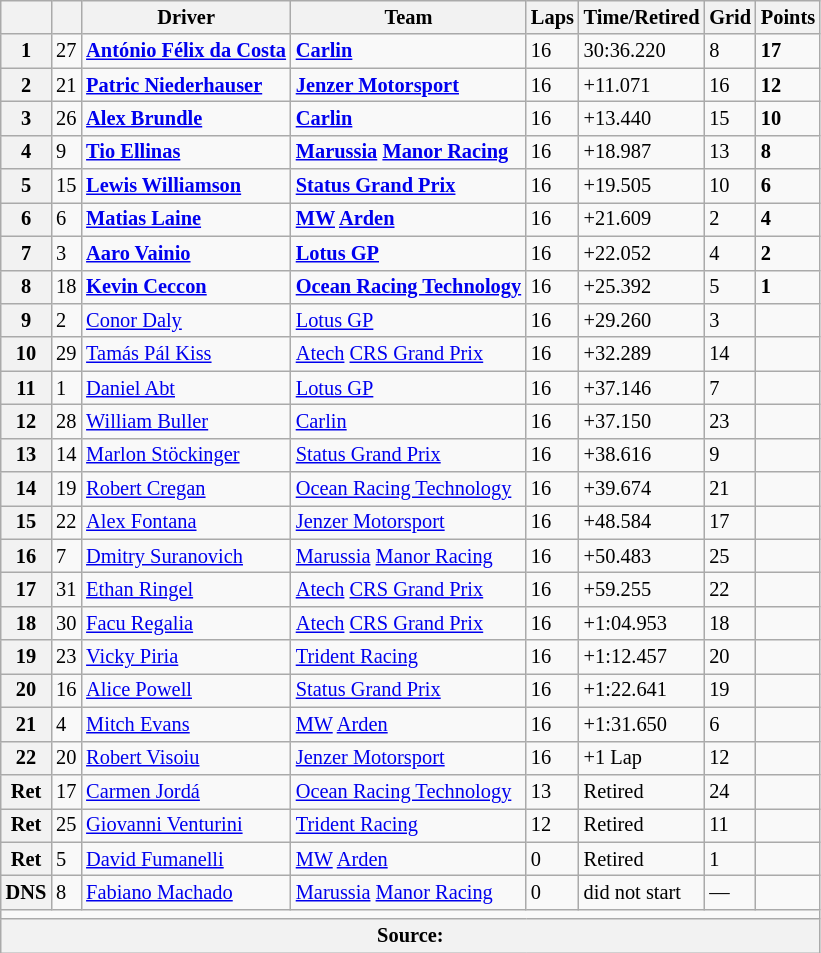<table class="wikitable" style="font-size:85%">
<tr>
<th></th>
<th></th>
<th>Driver</th>
<th>Team</th>
<th>Laps</th>
<th>Time/Retired</th>
<th>Grid</th>
<th>Points</th>
</tr>
<tr>
<th>1</th>
<td>27</td>
<td><strong> <a href='#'>António Félix da Costa</a></strong></td>
<td><strong><a href='#'>Carlin</a></strong></td>
<td>16</td>
<td>30:36.220</td>
<td>8</td>
<td><strong>17 </strong></td>
</tr>
<tr>
<th>2</th>
<td>21</td>
<td><strong> <a href='#'>Patric Niederhauser</a></strong></td>
<td><strong><a href='#'>Jenzer Motorsport</a></strong></td>
<td>16</td>
<td>+11.071</td>
<td>16</td>
<td><strong>12</strong></td>
</tr>
<tr>
<th>3</th>
<td>26</td>
<td><strong> <a href='#'>Alex Brundle</a></strong></td>
<td><strong><a href='#'>Carlin</a></strong></td>
<td>16</td>
<td>+13.440</td>
<td>15</td>
<td><strong>10</strong></td>
</tr>
<tr>
<th>4</th>
<td>9</td>
<td><strong> <a href='#'>Tio Ellinas</a></strong></td>
<td><strong><a href='#'>Marussia</a> <a href='#'>Manor Racing</a></strong></td>
<td>16</td>
<td>+18.987</td>
<td>13</td>
<td><strong>8</strong></td>
</tr>
<tr>
<th>5</th>
<td>15</td>
<td><strong> <a href='#'>Lewis Williamson</a></strong></td>
<td><strong><a href='#'>Status Grand Prix</a></strong></td>
<td>16</td>
<td>+19.505</td>
<td>10</td>
<td><strong>6</strong></td>
</tr>
<tr>
<th>6</th>
<td>6</td>
<td><strong> <a href='#'>Matias Laine</a></strong></td>
<td><strong><a href='#'>MW</a> <a href='#'>Arden</a></strong></td>
<td>16</td>
<td>+21.609</td>
<td>2</td>
<td><strong>4</strong></td>
</tr>
<tr>
<th>7</th>
<td>3</td>
<td><strong> <a href='#'>Aaro Vainio</a></strong></td>
<td><strong><a href='#'>Lotus GP</a></strong></td>
<td>16</td>
<td>+22.052</td>
<td>4</td>
<td><strong>2</strong></td>
</tr>
<tr>
<th>8</th>
<td>18</td>
<td><strong> <a href='#'>Kevin Ceccon</a></strong></td>
<td><strong><a href='#'>Ocean Racing Technology</a></strong></td>
<td>16</td>
<td>+25.392</td>
<td>5</td>
<td><strong>1</strong></td>
</tr>
<tr>
<th>9</th>
<td>2</td>
<td> <a href='#'>Conor Daly</a></td>
<td><a href='#'>Lotus GP</a></td>
<td>16</td>
<td>+29.260</td>
<td>3</td>
<td></td>
</tr>
<tr>
<th>10</th>
<td>29</td>
<td> <a href='#'>Tamás Pál Kiss</a></td>
<td><a href='#'>Atech</a> <a href='#'>CRS Grand Prix</a></td>
<td>16</td>
<td>+32.289</td>
<td>14</td>
<td></td>
</tr>
<tr>
<th>11</th>
<td>1</td>
<td> <a href='#'>Daniel Abt</a></td>
<td><a href='#'>Lotus GP</a></td>
<td>16</td>
<td>+37.146</td>
<td>7</td>
<td></td>
</tr>
<tr>
<th>12</th>
<td>28</td>
<td> <a href='#'>William Buller</a></td>
<td><a href='#'>Carlin</a></td>
<td>16</td>
<td>+37.150</td>
<td>23</td>
<td></td>
</tr>
<tr>
<th>13</th>
<td>14</td>
<td> <a href='#'>Marlon Stöckinger</a></td>
<td><a href='#'>Status Grand Prix</a></td>
<td>16</td>
<td>+38.616</td>
<td>9</td>
<td></td>
</tr>
<tr>
<th>14</th>
<td>19</td>
<td> <a href='#'>Robert Cregan</a></td>
<td><a href='#'>Ocean Racing Technology</a></td>
<td>16</td>
<td>+39.674</td>
<td>21</td>
<td></td>
</tr>
<tr>
<th>15</th>
<td>22</td>
<td> <a href='#'>Alex Fontana</a></td>
<td><a href='#'>Jenzer Motorsport</a></td>
<td>16</td>
<td>+48.584</td>
<td>17</td>
<td></td>
</tr>
<tr>
<th>16</th>
<td>7</td>
<td> <a href='#'>Dmitry Suranovich</a></td>
<td><a href='#'>Marussia</a> <a href='#'>Manor Racing</a></td>
<td>16</td>
<td>+50.483</td>
<td>25</td>
<td></td>
</tr>
<tr>
<th>17</th>
<td>31</td>
<td> <a href='#'>Ethan Ringel</a></td>
<td><a href='#'>Atech</a> <a href='#'>CRS Grand Prix</a></td>
<td>16</td>
<td>+59.255</td>
<td>22</td>
<td></td>
</tr>
<tr>
<th>18</th>
<td>30</td>
<td> <a href='#'>Facu Regalia</a></td>
<td><a href='#'>Atech</a> <a href='#'>CRS Grand Prix</a></td>
<td>16</td>
<td>+1:04.953</td>
<td>18</td>
<td></td>
</tr>
<tr>
<th>19</th>
<td>23</td>
<td> <a href='#'>Vicky Piria</a></td>
<td><a href='#'>Trident Racing</a></td>
<td>16</td>
<td>+1:12.457</td>
<td>20</td>
<td></td>
</tr>
<tr>
<th>20</th>
<td>16</td>
<td> <a href='#'>Alice Powell</a></td>
<td><a href='#'>Status Grand Prix</a></td>
<td>16</td>
<td>+1:22.641</td>
<td>19</td>
<td></td>
</tr>
<tr>
<th>21</th>
<td>4</td>
<td> <a href='#'>Mitch Evans</a></td>
<td><a href='#'>MW</a> <a href='#'>Arden</a></td>
<td>16</td>
<td>+1:31.650</td>
<td>6</td>
<td></td>
</tr>
<tr>
<th>22</th>
<td>20</td>
<td> <a href='#'>Robert Visoiu</a></td>
<td><a href='#'>Jenzer Motorsport</a></td>
<td>16</td>
<td>+1 Lap</td>
<td>12</td>
<td></td>
</tr>
<tr>
<th>Ret</th>
<td>17</td>
<td> <a href='#'>Carmen Jordá</a></td>
<td><a href='#'>Ocean Racing Technology</a></td>
<td>13</td>
<td>Retired</td>
<td>24</td>
<td></td>
</tr>
<tr>
<th>Ret</th>
<td>25</td>
<td> <a href='#'>Giovanni Venturini</a></td>
<td><a href='#'>Trident Racing</a></td>
<td>12</td>
<td>Retired</td>
<td>11</td>
<td></td>
</tr>
<tr>
<th>Ret</th>
<td>5</td>
<td> <a href='#'>David Fumanelli</a></td>
<td><a href='#'>MW</a> <a href='#'>Arden</a></td>
<td>0</td>
<td>Retired</td>
<td>1</td>
<td></td>
</tr>
<tr>
<th>DNS</th>
<td>8</td>
<td> <a href='#'>Fabiano Machado</a></td>
<td><a href='#'>Marussia</a> <a href='#'>Manor Racing</a></td>
<td>0</td>
<td>did not start</td>
<td>—</td>
<td></td>
</tr>
<tr>
<td colspan=8></td>
</tr>
<tr>
<th colspan=8>Source:</th>
</tr>
</table>
